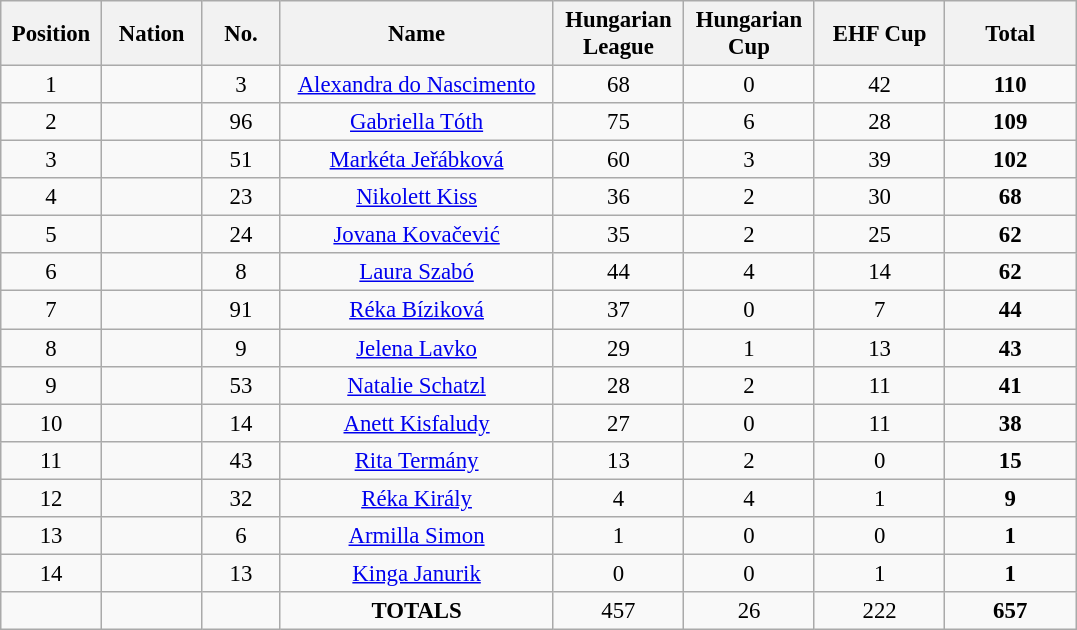<table class="wikitable" style="font-size: 95%; text-align: center">
<tr>
<th width=60>Position</th>
<th width=60>Nation</th>
<th width=45>No.</th>
<th width=175>Name</th>
<th width=80>Hungarian League</th>
<th width=80>Hungarian Cup</th>
<th width=80>EHF Cup</th>
<th width=80>Total</th>
</tr>
<tr>
<td>1</td>
<td></td>
<td>3</td>
<td><a href='#'>Alexandra do Nascimento</a></td>
<td>68</td>
<td>0</td>
<td>42</td>
<td><strong>110</strong></td>
</tr>
<tr>
<td>2</td>
<td></td>
<td>96</td>
<td><a href='#'>Gabriella Tóth</a></td>
<td>75</td>
<td>6</td>
<td>28</td>
<td><strong>109</strong></td>
</tr>
<tr>
<td>3</td>
<td></td>
<td>51</td>
<td><a href='#'>Markéta Jeřábková</a></td>
<td>60</td>
<td>3</td>
<td>39</td>
<td><strong>102</strong></td>
</tr>
<tr>
<td>4</td>
<td></td>
<td>23</td>
<td><a href='#'>Nikolett Kiss</a></td>
<td>36</td>
<td>2</td>
<td>30</td>
<td><strong>68</strong></td>
</tr>
<tr>
<td>5</td>
<td></td>
<td>24</td>
<td><a href='#'>Jovana Kovačević</a></td>
<td>35</td>
<td>2</td>
<td>25</td>
<td><strong>62</strong></td>
</tr>
<tr>
<td>6</td>
<td></td>
<td>8</td>
<td><a href='#'>Laura Szabó</a></td>
<td>44</td>
<td>4</td>
<td>14</td>
<td><strong>62</strong></td>
</tr>
<tr>
<td>7</td>
<td></td>
<td>91</td>
<td><a href='#'>Réka Bíziková</a></td>
<td>37</td>
<td>0</td>
<td>7</td>
<td><strong>44</strong></td>
</tr>
<tr>
<td>8</td>
<td></td>
<td>9</td>
<td><a href='#'>Jelena Lavko</a></td>
<td>29</td>
<td>1</td>
<td>13</td>
<td><strong>43</strong></td>
</tr>
<tr>
<td>9</td>
<td></td>
<td>53</td>
<td><a href='#'>Natalie Schatzl</a></td>
<td>28</td>
<td>2</td>
<td>11</td>
<td><strong>41</strong></td>
</tr>
<tr>
<td>10</td>
<td></td>
<td>14</td>
<td><a href='#'>Anett Kisfaludy</a></td>
<td>27</td>
<td>0</td>
<td>11</td>
<td><strong>38</strong></td>
</tr>
<tr>
<td>11</td>
<td></td>
<td>43</td>
<td><a href='#'>Rita Termány</a></td>
<td>13</td>
<td>2</td>
<td>0</td>
<td><strong>15</strong></td>
</tr>
<tr>
<td>12</td>
<td></td>
<td>32</td>
<td><a href='#'>Réka Király</a></td>
<td>4</td>
<td>4</td>
<td>1</td>
<td><strong>9</strong></td>
</tr>
<tr>
<td>13</td>
<td></td>
<td>6</td>
<td><a href='#'>Armilla Simon</a></td>
<td>1</td>
<td>0</td>
<td>0</td>
<td><strong>1</strong></td>
</tr>
<tr>
<td>14</td>
<td></td>
<td>13</td>
<td><a href='#'>Kinga Janurik</a></td>
<td>0</td>
<td>0</td>
<td>1</td>
<td><strong>1</strong></td>
</tr>
<tr>
<td></td>
<td></td>
<td></td>
<td><strong>TOTALS</strong></td>
<td>457</td>
<td>26</td>
<td>222</td>
<td><strong>657</strong></td>
</tr>
</table>
